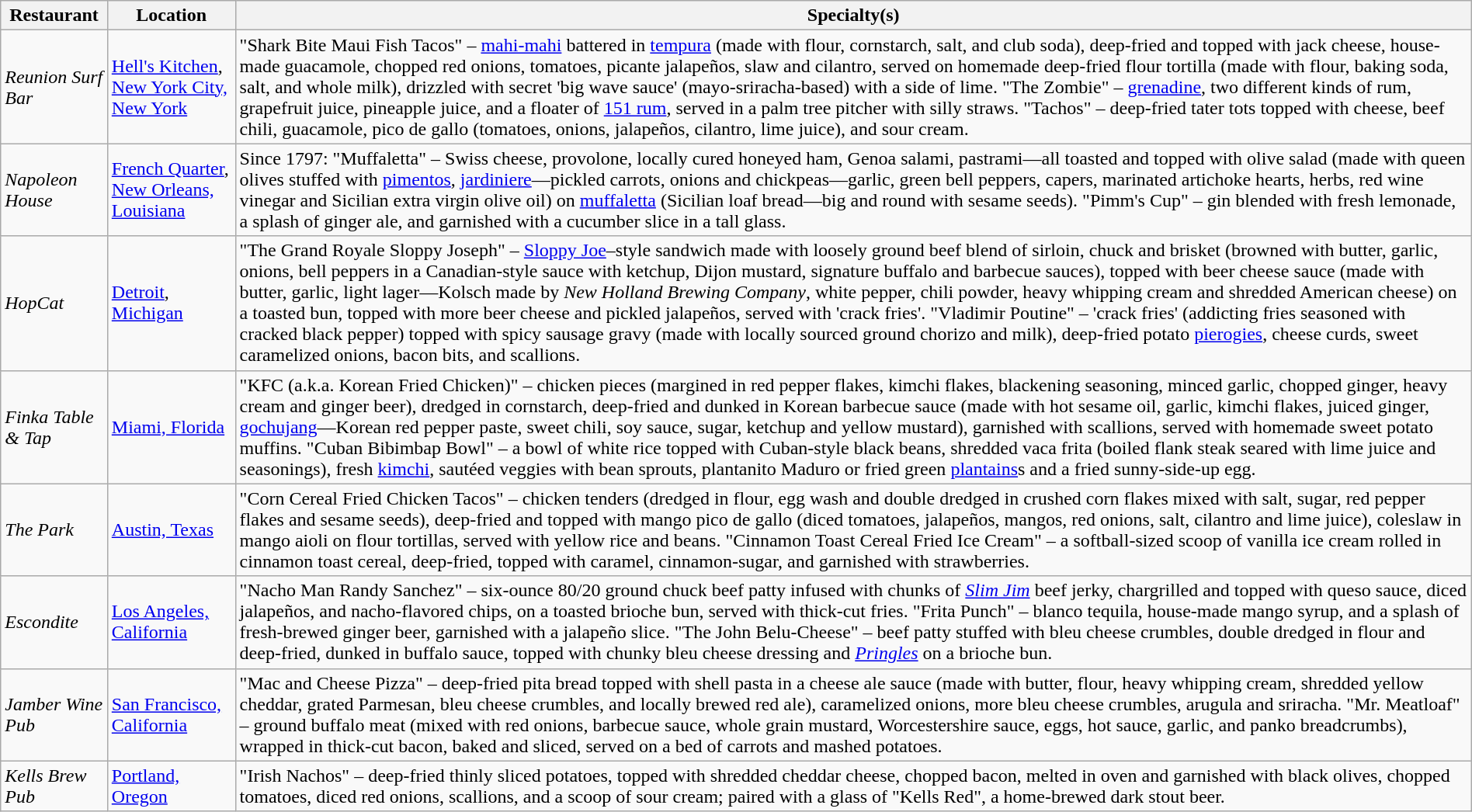<table class="wikitable" style="width:100%;">
<tr>
<th>Restaurant</th>
<th>Location</th>
<th>Specialty(s)</th>
</tr>
<tr>
<td><em>Reunion Surf Bar</em></td>
<td><a href='#'>Hell's Kitchen</a>, <a href='#'>New York City, New York</a></td>
<td>"Shark Bite Maui Fish Tacos" – <a href='#'>mahi-mahi</a> battered in <a href='#'>tempura</a> (made with flour, cornstarch, salt, and club soda), deep-fried and topped with jack cheese, house-made guacamole, chopped red onions, tomatoes, picante jalapeños, slaw and cilantro, served on homemade deep-fried flour tortilla (made with flour, baking soda, salt, and whole milk), drizzled with secret 'big wave sauce' (mayo-sriracha-based) with a side of lime. "The Zombie" – <a href='#'>grenadine</a>, two different kinds of rum, grapefruit juice, pineapple juice, and a floater of <a href='#'>151 rum</a>, served in a palm tree pitcher with silly straws. "Tachos" – deep-fried tater tots topped with cheese, beef chili, guacamole, pico de gallo (tomatoes, onions, jalapeños, cilantro, lime juice), and sour cream.</td>
</tr>
<tr>
<td><em>Napoleon House</em></td>
<td><a href='#'>French Quarter</a>, <a href='#'>New Orleans, Louisiana</a></td>
<td>Since 1797: "Muffaletta" – Swiss cheese, provolone, locally cured honeyed ham, Genoa salami, pastrami—all toasted and topped with olive salad (made with queen olives stuffed with <a href='#'>pimentos</a>, <a href='#'>jardiniere</a>—pickled carrots, onions and chickpeas—garlic, green bell peppers, capers, marinated artichoke hearts, herbs, red wine vinegar and Sicilian extra virgin olive oil) on <a href='#'>muffaletta</a> (Sicilian loaf bread—big and round with sesame seeds). "Pimm's Cup" – gin blended with fresh lemonade, a splash of ginger ale, and garnished with a cucumber slice in a tall glass.</td>
</tr>
<tr>
<td><em>HopCat</em></td>
<td><a href='#'>Detroit</a>, <a href='#'>Michigan</a></td>
<td>"The Grand Royale Sloppy Joseph" – <a href='#'>Sloppy Joe</a>–style sandwich made with loosely ground beef blend of sirloin, chuck and brisket (browned with butter, garlic, onions, bell peppers in a Canadian-style sauce with ketchup, Dijon mustard, signature buffalo and barbecue sauces), topped with beer cheese sauce (made with butter, garlic, light lager—Kolsch made by <em>New Holland Brewing Company</em>, white pepper, chili powder, heavy whipping cream and shredded American cheese) on a toasted bun, topped with more beer cheese and pickled jalapeños, served with 'crack fries'.  "Vladimir Poutine" – 'crack fries' (addicting fries seasoned with cracked black pepper) topped with spicy sausage gravy (made with locally sourced ground chorizo and milk), deep-fried potato <a href='#'>pierogies</a>, cheese curds, sweet caramelized onions, bacon bits, and scallions.</td>
</tr>
<tr>
<td><em>Finka Table & Tap</em></td>
<td><a href='#'>Miami, Florida</a></td>
<td>"KFC (a.k.a. Korean Fried Chicken)" – chicken pieces (margined in red pepper flakes, kimchi flakes, blackening seasoning, minced garlic, chopped ginger, heavy cream and ginger beer), dredged in cornstarch, deep-fried and dunked in Korean barbecue sauce (made with hot sesame oil, garlic, kimchi flakes, juiced ginger, <a href='#'>gochujang</a>—Korean red pepper paste, sweet chili, soy sauce, sugar, ketchup and yellow mustard), garnished with scallions, served with homemade sweet potato muffins. "Cuban Bibimbap Bowl" – a bowl of white rice topped with Cuban-style black beans, shredded vaca frita (boiled flank steak seared with lime juice and seasonings), fresh <a href='#'>kimchi</a>, sautéed veggies with bean sprouts, plantanito Maduro or fried green <a href='#'>plantains</a>s and a fried sunny-side-up egg.</td>
</tr>
<tr>
<td><em>The Park</em></td>
<td><a href='#'>Austin, Texas</a></td>
<td>"Corn Cereal Fried Chicken Tacos" – chicken tenders (dredged in flour, egg wash and double dredged in crushed corn flakes mixed with salt, sugar, red pepper flakes and sesame seeds), deep-fried and topped with mango pico de gallo (diced tomatoes, jalapeños, mangos, red onions, salt, cilantro and lime juice), coleslaw in mango aioli on flour tortillas, served with yellow rice and beans. "Cinnamon Toast Cereal Fried Ice Cream" – a softball-sized scoop of vanilla ice cream rolled in cinnamon toast cereal, deep-fried, topped with caramel, cinnamon-sugar, and garnished with strawberries.</td>
</tr>
<tr>
<td><em>Escondite</em></td>
<td><a href='#'>Los Angeles, California</a></td>
<td>"Nacho Man Randy Sanchez" – six-ounce 80/20 ground chuck beef patty infused with chunks of <em><a href='#'>Slim Jim</a></em> beef jerky, chargrilled and topped with queso sauce, diced jalapeños, and nacho-flavored chips, on a toasted brioche bun, served with thick-cut fries. "Frita Punch" – blanco tequila, house-made mango syrup, and a splash of fresh-brewed ginger beer, garnished with a jalapeño slice. "The John Belu-Cheese" – beef patty stuffed with bleu cheese crumbles, double dredged in flour and deep-fried, dunked in buffalo sauce, topped with chunky bleu cheese dressing and <em><a href='#'>Pringles</a></em> on a brioche bun.</td>
</tr>
<tr>
<td><em>Jamber Wine Pub</em></td>
<td><a href='#'>San Francisco, California</a></td>
<td>"Mac and Cheese Pizza" – deep-fried pita bread topped with shell pasta in a cheese ale sauce (made with butter, flour, heavy whipping cream, shredded yellow cheddar, grated Parmesan, bleu cheese crumbles, and locally brewed red ale), caramelized onions, more bleu cheese crumbles, arugula and sriracha. "Mr. Meatloaf" – ground buffalo meat (mixed with red onions, barbecue sauce, whole grain mustard, Worcestershire sauce, eggs, hot sauce, garlic, and panko breadcrumbs), wrapped in thick-cut bacon, baked and sliced, served on a bed of carrots and mashed potatoes.</td>
</tr>
<tr>
<td><em>Kells Brew Pub</em></td>
<td><a href='#'>Portland, Oregon</a></td>
<td>"Irish Nachos" – deep-fried thinly sliced potatoes, topped with shredded cheddar cheese, chopped bacon, melted in oven and garnished with black olives, chopped tomatoes, diced red onions, scallions, and a scoop of sour cream; paired with a glass of "Kells Red", a home-brewed dark stout beer.</td>
</tr>
</table>
